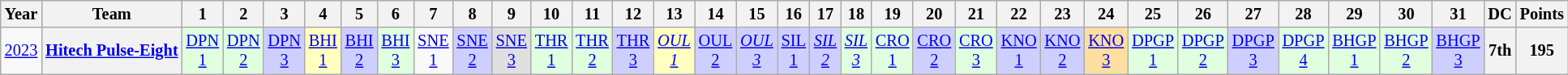<table class="wikitable" style="text-align:center; font-size:85%">
<tr>
<th>Year</th>
<th>Team</th>
<th>1</th>
<th>2</th>
<th>3</th>
<th>4</th>
<th>5</th>
<th>6</th>
<th>7</th>
<th>8</th>
<th>9</th>
<th>10</th>
<th>11</th>
<th>12</th>
<th>13</th>
<th>14</th>
<th>15</th>
<th>16</th>
<th>17</th>
<th>18</th>
<th>19</th>
<th>20</th>
<th>21</th>
<th>22</th>
<th>23</th>
<th>24</th>
<th>25</th>
<th>26</th>
<th>27</th>
<th>28</th>
<th>29</th>
<th>30</th>
<th>31</th>
<th>DC</th>
<th>Points</th>
</tr>
<tr>
<td><a href='#'>2023</a></td>
<th nowrap><a href='#'>Hitech Pulse-Eight</a></th>
<td style="background:#DFFFDF;"><a href='#'>DPN<br>1</a><br></td>
<td style="background:#DFFFDF;"><a href='#'>DPN<br>2</a><br></td>
<td style="background:#CFCFFF;"><a href='#'>DPN<br>3</a><br></td>
<td style="background:#FFFFBF;"><a href='#'>BHI<br>1</a><br></td>
<td style="background:#CFCFFF;"><a href='#'>BHI<br>2</a><br></td>
<td style="background:#DFFFDF;"><a href='#'>BHI<br>3</a><br></td>
<td style="background:#;"><a href='#'>SNE<br>1</a><br></td>
<td style="background:#CFCFFF;"><a href='#'>SNE<br>2</a><br></td>
<td style="background:#DFDFDF;"><a href='#'>SNE<br>3</a><br></td>
<td style="background:#DFFFDF;"><a href='#'>THR<br>1</a><br></td>
<td style="background:#DFFFDF;"><a href='#'>THR<br>2</a><br></td>
<td style="background:#CFCFFF;"><a href='#'>THR<br>3</a><br></td>
<td style="background:#FFFFBF;"><em><a href='#'>OUL<br>1</a></em><br></td>
<td style="background:#CFCFFF;"><a href='#'>OUL<br>2</a><br></td>
<td style="background:#CFCFFF;"><em><a href='#'>OUL<br>3</a></em><br></td>
<td style="background:#CFCFFF;"><a href='#'>SIL<br>1</a><br></td>
<td style="background:#CFCFFF;"><em><a href='#'>SIL<br>2</a></em><br></td>
<td style="background:#DFFFDF;"><em><a href='#'>SIL<br>3</a></em><br></td>
<td style="background:#DFFFDF;"><a href='#'>CRO<br>1</a><br></td>
<td style="background:#CFCFFF;"><a href='#'>CRO<br>2</a><br></td>
<td style="background:#DFFFDF;"><a href='#'>CRO<br>3</a><br></td>
<td style="background:#CFCFFF;"><a href='#'>KNO<br>1</a><br></td>
<td style="background:#CFCFFF;"><a href='#'>KNO<br>2</a><br></td>
<td style="background:#FFDF9F;"><a href='#'>KNO<br>3</a><br></td>
<td style="background:#DFFFDF;"><a href='#'>DPGP<br>1</a><br></td>
<td style="background:#DFFFDF;"><a href='#'>DPGP<br>2</a><br></td>
<td style="background:#CFCFFF;"><a href='#'>DPGP<br>3</a><br></td>
<td style="background:#DFFFDF;"><a href='#'>DPGP<br>4</a><br></td>
<td style="background:#DFFFDF;"><a href='#'>BHGP<br>1</a><br></td>
<td style="background:#DFFFDF;"><a href='#'>BHGP<br>2</a><br></td>
<td style="background:#CFCFFF;"><a href='#'>BHGP<br>3</a><br></td>
<th>7th</th>
<th>195</th>
</tr>
</table>
